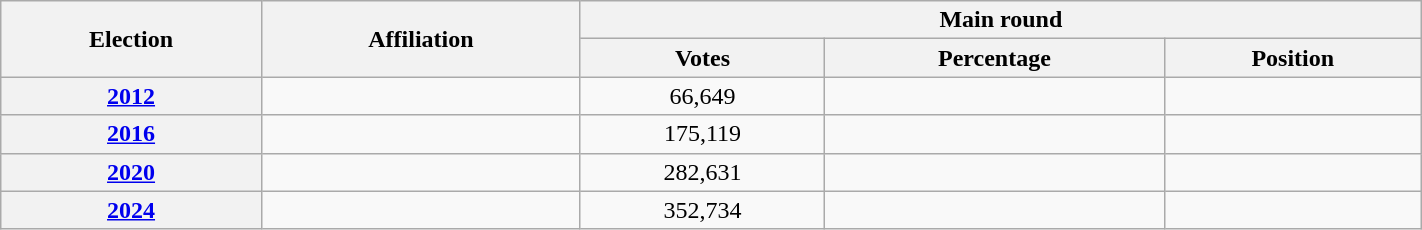<table class=wikitable width=75%>
<tr>
<th rowspan=2>Election</th>
<th rowspan=2>Affiliation</th>
<th colspan=3>Main round</th>
</tr>
<tr>
<th>Votes</th>
<th>Percentage</th>
<th>Position</th>
</tr>
<tr align=center>
<th><a href='#'>2012</a></th>
<td></td>
<td>66,649</td>
<td></td>
<td></td>
</tr>
<tr align=center>
<th><a href='#'>2016</a></th>
<td></td>
<td>175,119</td>
<td></td>
<td></td>
</tr>
<tr align=center>
<th><a href='#'>2020</a></th>
<td></td>
<td>282,631</td>
<td></td>
<td></td>
</tr>
<tr align=center>
<th><a href='#'>2024</a></th>
<td></td>
<td>352,734</td>
<td></td>
<td></td>
</tr>
</table>
